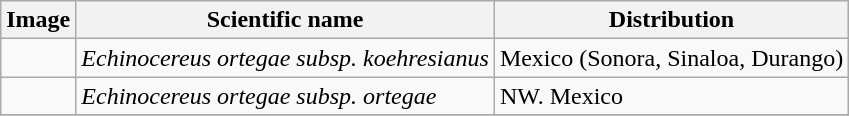<table class="wikitable">
<tr>
<th>Image</th>
<th>Scientific name</th>
<th>Distribution</th>
</tr>
<tr>
<td></td>
<td><em>Echinocereus ortegae subsp. koehresianus</em> </td>
<td>Mexico (Sonora, Sinaloa, Durango)</td>
</tr>
<tr>
<td></td>
<td><em>Echinocereus ortegae subsp. ortegae</em></td>
<td>NW. Mexico</td>
</tr>
<tr>
</tr>
</table>
